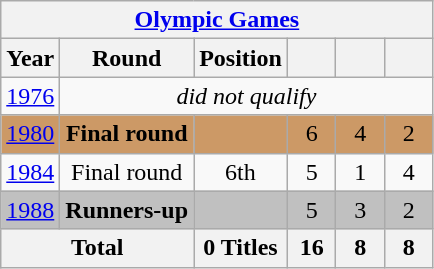<table class="wikitable" style="text-align: center;">
<tr>
<th colspan=6><a href='#'>Olympic Games</a></th>
</tr>
<tr>
<th>Year</th>
<th>Round</th>
<th>Position</th>
<th width=25px></th>
<th width=25px></th>
<th width=25px></th>
</tr>
<tr>
<td style="text-align: left;"> <a href='#'>1976</a></td>
<td colspan=5><em>did not qualify</em></td>
</tr>
<tr style="background:#c96;">
<td style="text-align: left;"> <a href='#'>1980</a></td>
<td><strong>Final round</strong></td>
<td></td>
<td>6</td>
<td>4</td>
<td>2</td>
</tr>
<tr>
<td style="text-align: left;"> <a href='#'>1984</a></td>
<td>Final round</td>
<td>6th</td>
<td>5</td>
<td>1</td>
<td>4</td>
</tr>
<tr style="background:silver;">
<td style="text-align: left;"><strong></strong> <a href='#'>1988</a></td>
<td><strong>Runners-up</strong></td>
<td></td>
<td>5</td>
<td>3</td>
<td>2</td>
</tr>
<tr>
<th colspan=2>Total</th>
<th>0 Titles</th>
<th>16</th>
<th>8</th>
<th>8</th>
</tr>
</table>
